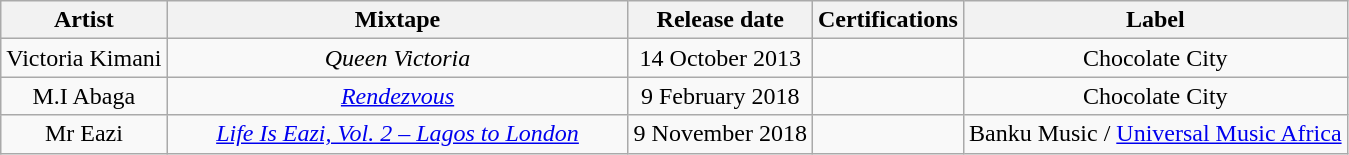<table class="wikitable plainrowheaders" style="text-align:center;" border="1">
<tr>
<th>Artist</th>
<th width="300">Mixtape</th>
<th>Release date</th>
<th>Certifications</th>
<th>Label</th>
</tr>
<tr>
<td>Victoria Kimani</td>
<td><em>Queen Victoria</em></td>
<td>14 October 2013</td>
<td></td>
<td>Chocolate City</td>
</tr>
<tr>
<td>M.I Abaga</td>
<td><em><a href='#'>Rendezvous</a></em></td>
<td>9 February 2018</td>
<td></td>
<td>Chocolate City</td>
</tr>
<tr>
<td>Mr Eazi</td>
<td><em><a href='#'>Life Is Eazi, Vol. 2 – Lagos to London</a></em></td>
<td>9 November 2018</td>
<td></td>
<td>Banku Music / <a href='#'>Universal Music Africa</a></td>
</tr>
</table>
